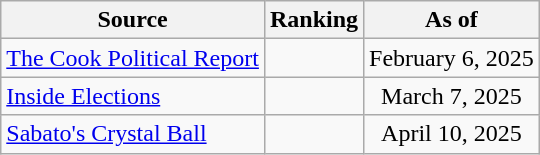<table class="wikitable" style="text-align:center">
<tr>
<th>Source</th>
<th>Ranking</th>
<th>As of</th>
</tr>
<tr>
<td align=left><a href='#'>The Cook Political Report</a></td>
<td></td>
<td>February 6, 2025</td>
</tr>
<tr>
<td align=left><a href='#'>Inside Elections</a></td>
<td></td>
<td>March 7, 2025</td>
</tr>
<tr>
<td align=left><a href='#'>Sabato's Crystal Ball</a></td>
<td></td>
<td>April 10, 2025</td>
</tr>
</table>
